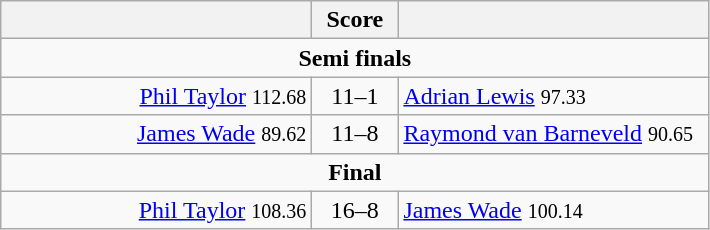<table class=wikitable style="text-align:center">
<tr>
<th width=200></th>
<th width=50>Score</th>
<th width=200></th>
</tr>
<tr align=center>
<td colspan="3"><strong>Semi finals</strong></td>
</tr>
<tr align=left>
<td align=right><a href='#'>Phil Taylor</a> <small><span>112.68</span></small> </td>
<td align=center>11–1</td>
<td> <a href='#'>Adrian Lewis</a> <small><span>97.33</span></small></td>
</tr>
<tr align=left>
<td align=right><a href='#'>James Wade</a> <small><span>89.62</span></small> </td>
<td align=center>11–8</td>
<td> <a href='#'>Raymond van Barneveld</a> <small><span>90.65</span></small></td>
</tr>
<tr align=center>
<td colspan="3"><strong>Final</strong></td>
</tr>
<tr align=left>
<td align=right><a href='#'>Phil Taylor</a>  <small><span>108.36</span></small></td>
<td align=center>16–8</td>
<td> <a href='#'>James Wade</a> <small><span>100.14</span></small></td>
</tr>
</table>
